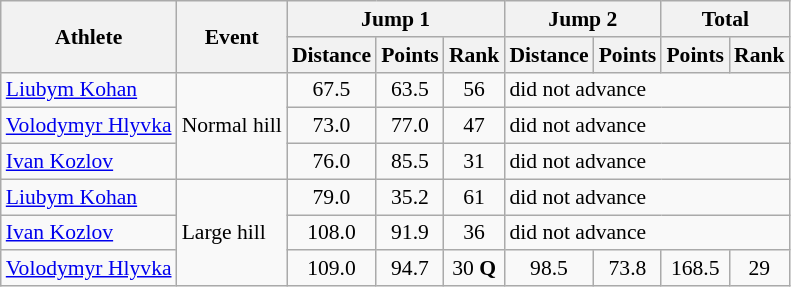<table class="wikitable" style="font-size:90%">
<tr>
<th rowspan="2">Athlete</th>
<th rowspan="2">Event</th>
<th colspan="3">Jump 1</th>
<th colspan="2">Jump 2</th>
<th colspan="2">Total</th>
</tr>
<tr>
<th>Distance</th>
<th>Points</th>
<th>Rank</th>
<th>Distance</th>
<th>Points</th>
<th>Points</th>
<th>Rank</th>
</tr>
<tr>
<td><a href='#'>Liubym Kohan</a></td>
<td rowspan="3">Normal hill</td>
<td align="center">67.5</td>
<td align="center">63.5</td>
<td align="center">56</td>
<td colspan="4">did not advance</td>
</tr>
<tr>
<td><a href='#'>Volodymyr Hlyvka</a></td>
<td align="center">73.0</td>
<td align="center">77.0</td>
<td align="center">47</td>
<td colspan="4">did not advance</td>
</tr>
<tr>
<td><a href='#'>Ivan Kozlov</a></td>
<td align="center">76.0</td>
<td align="center">85.5</td>
<td align="center">31</td>
<td colspan="4">did not advance</td>
</tr>
<tr>
<td><a href='#'>Liubym Kohan</a></td>
<td rowspan="3">Large hill</td>
<td align="center">79.0</td>
<td align="center">35.2</td>
<td align="center">61</td>
<td colspan="4">did not advance</td>
</tr>
<tr>
<td><a href='#'>Ivan Kozlov</a></td>
<td align="center">108.0</td>
<td align="center">91.9</td>
<td align="center">36</td>
<td colspan="4">did not advance</td>
</tr>
<tr>
<td><a href='#'>Volodymyr Hlyvka</a></td>
<td align="center">109.0</td>
<td align="center">94.7</td>
<td align="center">30 <strong>Q</strong></td>
<td align="center">98.5</td>
<td align="center">73.8</td>
<td align="center">168.5</td>
<td align="center">29</td>
</tr>
</table>
